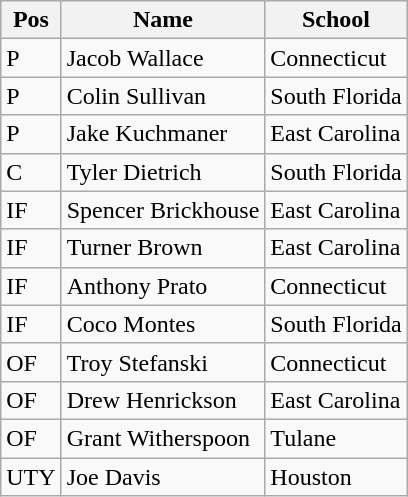<table class=wikitable>
<tr>
<th scope="col">Pos</th>
<th scope="col">Name</th>
<th scope="col">School</th>
</tr>
<tr>
<td>P</td>
<td>Jacob Wallace</td>
<td>Connecticut</td>
</tr>
<tr>
<td>P</td>
<td>Colin Sullivan</td>
<td>South Florida</td>
</tr>
<tr>
<td>P</td>
<td>Jake Kuchmaner</td>
<td>East Carolina</td>
</tr>
<tr>
<td>C</td>
<td>Tyler Dietrich</td>
<td>South Florida</td>
</tr>
<tr>
<td>IF</td>
<td>Spencer Brickhouse</td>
<td>East Carolina</td>
</tr>
<tr>
<td>IF</td>
<td>Turner Brown</td>
<td>East Carolina</td>
</tr>
<tr>
<td>IF</td>
<td>Anthony Prato</td>
<td>Connecticut</td>
</tr>
<tr>
<td>IF</td>
<td>Coco Montes</td>
<td>South Florida</td>
</tr>
<tr>
<td>OF</td>
<td>Troy Stefanski</td>
<td>Connecticut</td>
</tr>
<tr>
<td>OF</td>
<td>Drew Henrickson</td>
<td>East Carolina</td>
</tr>
<tr>
<td>OF</td>
<td>Grant Witherspoon</td>
<td>Tulane</td>
</tr>
<tr>
<td>UTY</td>
<td>Joe Davis</td>
<td>Houston</td>
</tr>
</table>
